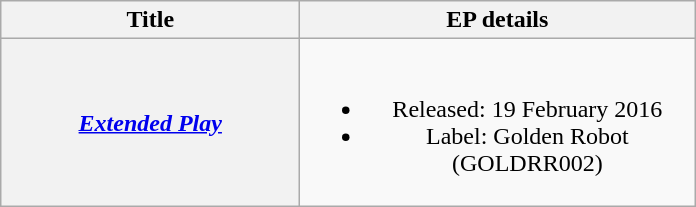<table class="wikitable plainrowheaders" style="text-align:center;" border="1">
<tr>
<th scope="col" style="width:12em;">Title</th>
<th scope="col" style="width:16em;">EP details</th>
</tr>
<tr>
<th scope="row"><em><a href='#'>Extended Play</a></em></th>
<td><br><ul><li>Released: 19 February 2016</li><li>Label: Golden Robot (GOLDRR002)</li></ul></td>
</tr>
</table>
